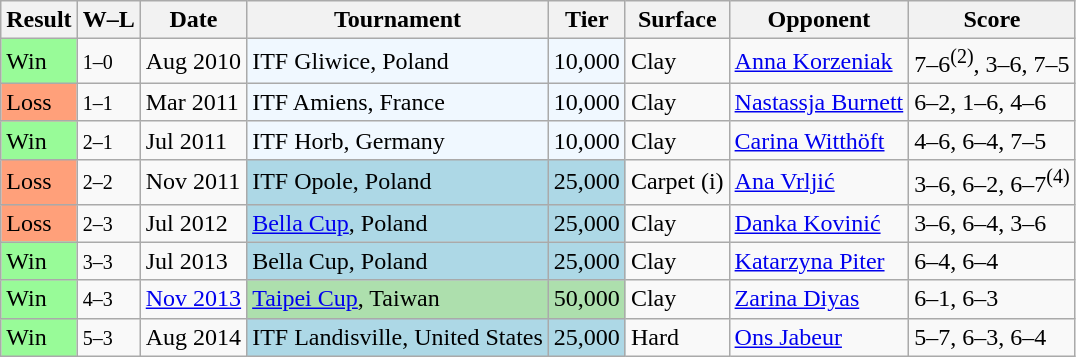<table class="sortable wikitable">
<tr>
<th>Result</th>
<th class="unsortable">W–L</th>
<th>Date</th>
<th>Tournament</th>
<th>Tier</th>
<th>Surface</th>
<th>Opponent</th>
<th class="unsortable">Score</th>
</tr>
<tr>
<td bgcolor="98FB98">Win</td>
<td><small>1–0</small></td>
<td>Aug 2010</td>
<td style="background:#f0f8ff;">ITF Gliwice, Poland</td>
<td style="background:#f0f8ff;">10,000</td>
<td>Clay</td>
<td> <a href='#'>Anna Korzeniak</a></td>
<td>7–6<sup>(2)</sup>, 3–6, 7–5</td>
</tr>
<tr>
<td bgcolor="FFA07A">Loss</td>
<td><small>1–1</small></td>
<td>Mar 2011</td>
<td style="background:#f0f8ff;">ITF Amiens, France</td>
<td style="background:#f0f8ff;">10,000</td>
<td>Clay</td>
<td> <a href='#'>Nastassja Burnett</a></td>
<td>6–2, 1–6, 4–6</td>
</tr>
<tr>
<td bgcolor="98FB98">Win</td>
<td><small>2–1</small></td>
<td>Jul 2011</td>
<td style="background:#f0f8ff;">ITF Horb, Germany</td>
<td style="background:#f0f8ff;">10,000</td>
<td>Clay</td>
<td> <a href='#'>Carina Witthöft</a></td>
<td>4–6, 6–4, 7–5</td>
</tr>
<tr>
<td bgcolor="FFA07A">Loss</td>
<td><small>2–2</small></td>
<td>Nov 2011</td>
<td style="background:lightblue;">ITF Opole, Poland</td>
<td style="background:lightblue;">25,000</td>
<td>Carpet (i)</td>
<td> <a href='#'>Ana Vrljić</a></td>
<td>3–6, 6–2, 6–7<sup>(4)</sup></td>
</tr>
<tr>
<td bgcolor="FFA07A">Loss</td>
<td><small>2–3</small></td>
<td>Jul 2012</td>
<td style="background:lightblue;"><a href='#'>Bella Cup</a>, Poland</td>
<td style="background:lightblue;">25,000</td>
<td>Clay</td>
<td> <a href='#'>Danka Kovinić</a></td>
<td>3–6, 6–4, 3–6</td>
</tr>
<tr>
<td bgcolor="98FB98">Win</td>
<td><small>3–3</small></td>
<td>Jul 2013</td>
<td style="background:lightblue;">Bella Cup, Poland</td>
<td style="background:lightblue;">25,000</td>
<td>Clay</td>
<td> <a href='#'>Katarzyna Piter</a></td>
<td>6–4, 6–4</td>
</tr>
<tr>
<td bgcolor="98FB98">Win</td>
<td><small>4–3</small></td>
<td><a href='#'>Nov 2013</a></td>
<td style="background:#addfad;"><a href='#'>Taipei Cup</a>, Taiwan</td>
<td style="background:#addfad;">50,000</td>
<td>Clay</td>
<td> <a href='#'>Zarina Diyas</a></td>
<td>6–1, 6–3</td>
</tr>
<tr>
<td bgcolor="98FB98">Win</td>
<td><small>5–3</small></td>
<td>Aug 2014</td>
<td style="background:lightblue">ITF Landisville, United States</td>
<td style="background:lightblue">25,000</td>
<td>Hard</td>
<td> <a href='#'>Ons Jabeur</a></td>
<td>5–7, 6–3, 6–4</td>
</tr>
</table>
